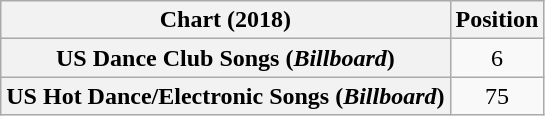<table class="wikitable sortable plainrowheaders" style="text-align:center;">
<tr>
<th>Chart (2018)</th>
<th>Position</th>
</tr>
<tr>
<th scope="row">US Dance Club Songs (<em>Billboard</em>)</th>
<td>6</td>
</tr>
<tr>
<th scope="row">US Hot Dance/Electronic Songs (<em>Billboard</em>)</th>
<td>75</td>
</tr>
</table>
